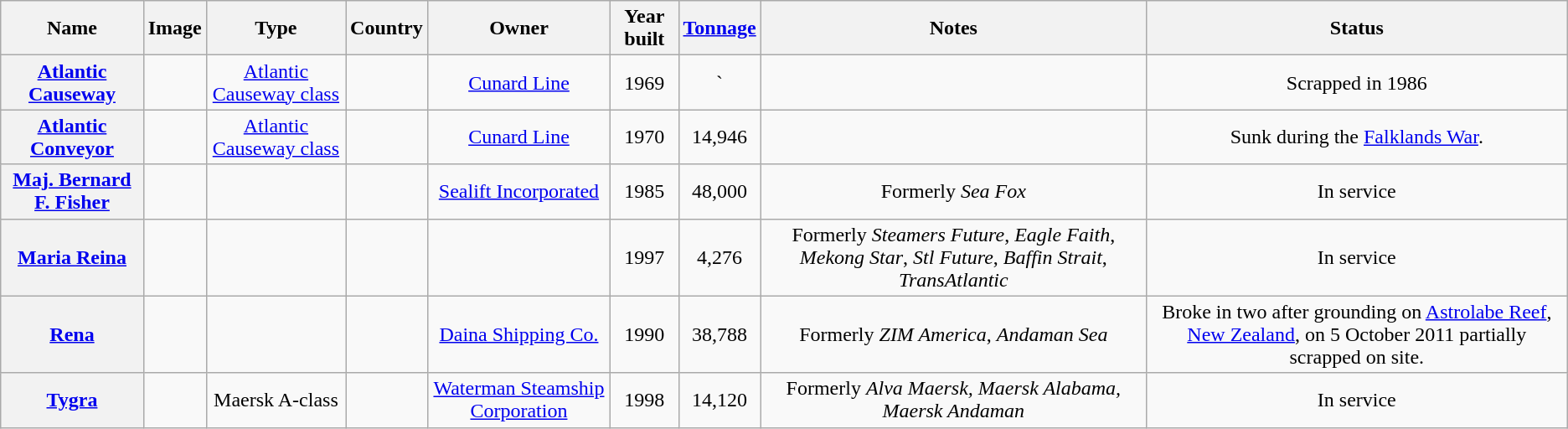<table class="wikitable sortable" style="text-align:center">
<tr>
<th>Name</th>
<th>Image</th>
<th>Type</th>
<th>Country</th>
<th>Owner</th>
<th>Year built</th>
<th><a href='#'>Tonnage</a></th>
<th>Notes</th>
<th>Status</th>
</tr>
<tr>
<th><a href='#'>Atlantic Causeway</a></th>
<td></td>
<td><a href='#'>Atlantic Causeway class</a></td>
<td></td>
<td><a href='#'>Cunard Line</a></td>
<td>1969</td>
<td>`</td>
<td></td>
<td>Scrapped in 1986</td>
</tr>
<tr>
<th><a href='#'>Atlantic Conveyor</a></th>
<td></td>
<td><a href='#'>Atlantic Causeway class</a></td>
<td></td>
<td><a href='#'>Cunard Line</a></td>
<td>1970</td>
<td>14,946</td>
<td></td>
<td>Sunk during the <a href='#'>Falklands War</a>.</td>
</tr>
<tr>
<th><a href='#'>Maj. Bernard F. Fisher</a></th>
<td></td>
<td></td>
<td></td>
<td><a href='#'>Sealift Incorporated</a></td>
<td>1985</td>
<td>48,000</td>
<td>Formerly <em>Sea Fox</em></td>
<td>In service</td>
</tr>
<tr>
<th><a href='#'>Maria Reina</a></th>
<td></td>
<td></td>
<td></td>
<td></td>
<td>1997</td>
<td>4,276</td>
<td>Formerly <em>Steamers Future</em>, <em>Eagle Faith</em>, <em>Mekong Star</em>, <em>Stl Future</em>, <em>Baffin Strait</em>, <em>TransAtlantic</em></td>
<td>In service</td>
</tr>
<tr>
<th><a href='#'>Rena</a></th>
<td></td>
<td></td>
<td></td>
<td><a href='#'>Daina Shipping Co.</a></td>
<td>1990</td>
<td>38,788</td>
<td>Formerly <em>ZIM America</em>, <em>Andaman Sea</em></td>
<td>Broke in two after grounding on <a href='#'>Astrolabe Reef</a>, <a href='#'>New Zealand</a>, on 5 October 2011 partially scrapped on site.</td>
</tr>
<tr>
<th><a href='#'>Tygra</a></th>
<td></td>
<td>Maersk A-class</td>
<td></td>
<td><a href='#'>Waterman Steamship Corporation</a></td>
<td>1998</td>
<td>14,120</td>
<td>Formerly <em>Alva Maersk,  Maersk Alabama, Maersk Andaman</em></td>
<td>In service</td>
</tr>
</table>
